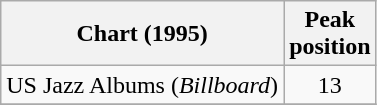<table class=wikitable>
<tr>
<th>Chart (1995)</th>
<th>Peak<br>position</th>
</tr>
<tr>
<td>US Jazz Albums (<em>Billboard</em>)</td>
<td align=center>13</td>
</tr>
<tr>
</tr>
</table>
